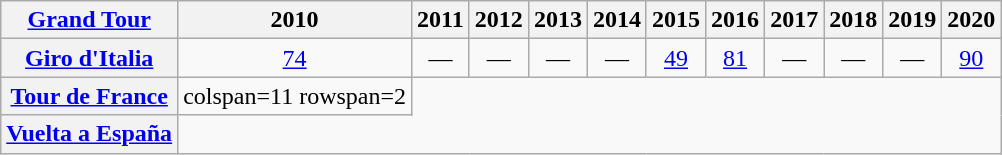<table class="wikitable plainrowheaders">
<tr>
<th scope="col"><a href='#'>Grand Tour</a></th>
<th scope="col">2010</th>
<th scope="col">2011</th>
<th scope="col">2012</th>
<th scope="col">2013</th>
<th scope="col">2014</th>
<th scope="col">2015</th>
<th scope="col">2016</th>
<th scope="col">2017</th>
<th scope="col">2018</th>
<th scope="col">2019</th>
<th scope="col">2020</th>
</tr>
<tr style="text-align:center;">
<th scope="row"> <a href='#'>Giro d'Italia</a></th>
<td><a href='#'>74</a></td>
<td>—</td>
<td>—</td>
<td>—</td>
<td>—</td>
<td><a href='#'>49</a></td>
<td><a href='#'>81</a></td>
<td>—</td>
<td>—</td>
<td>—</td>
<td><a href='#'>90</a></td>
</tr>
<tr style="text-align:center;">
<th scope="row"> <a href='#'>Tour de France</a></th>
<td>colspan=11 rowspan=2 </td>
</tr>
<tr style="text-align:center;">
<th scope="row"> <a href='#'>Vuelta a España</a></th>
</tr>
</table>
